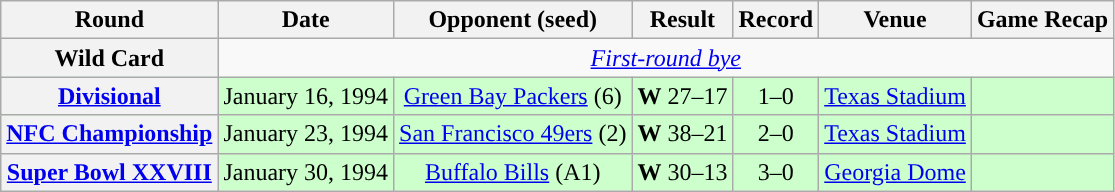<table class="wikitable" style="text-align:center">
<tr>
<th>Round</th>
<th>Date</th>
<th>Opponent (seed)</th>
<th>Result</th>
<th>Record</th>
<th>Venue</th>
<th>Game Recap</th>
</tr>
<tr>
<th>Wild Card</th>
<td colspan=6><em><a href='#'>First-round bye</a></em></td>
</tr>
<tr style="background:#cfc">
<th><a href='#'>Divisional</a></th>
<td>January 16, 1994</td>
<td><a href='#'>Green Bay Packers</a> (6)</td>
<td><strong>W</strong> 27–17</td>
<td>1–0</td>
<td><a href='#'>Texas Stadium</a></td>
<td></td>
</tr>
<tr style="background:#cfc">
<th><a href='#'>NFC Championship</a></th>
<td>January 23, 1994</td>
<td><a href='#'>San Francisco 49ers</a> (2)</td>
<td><strong>W</strong> 38–21</td>
<td>2–0</td>
<td><a href='#'>Texas Stadium</a></td>
<td></td>
</tr>
<tr style="background:#cfc">
<th><a href='#'>Super Bowl XXVIII</a></th>
<td>January 30, 1994</td>
<td><a href='#'>Buffalo Bills</a> (A1)</td>
<td><strong>W</strong> 30–13</td>
<td>3–0</td>
<td><a href='#'>Georgia Dome</a></td>
<td></td>
</tr>
</table>
